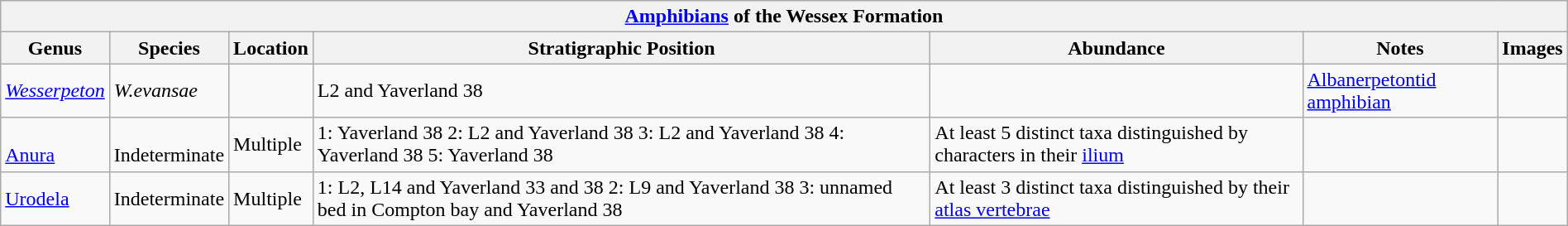<table class="wikitable"  style="margin:auto; width:100%;">
<tr>
<th colspan="7" style="text-align:center;"><strong><a href='#'>Amphibians</a> of the Wessex Formation</strong></th>
</tr>
<tr>
<th>Genus</th>
<th>Species</th>
<th>Location</th>
<th>Stratigraphic Position</th>
<th>Abundance</th>
<th>Notes</th>
<th>Images</th>
</tr>
<tr>
<td><em><a href='#'>Wesserpeton</a></em></td>
<td><em>W.evansae</em></td>
<td></td>
<td>L2 and Yaverland 38</td>
<td></td>
<td><a href='#'>Albanerpetontid</a> <a href='#'>amphibian</a></td>
<td></td>
</tr>
<tr>
<td><br><a href='#'>Anura</a></td>
<td><br>Indeterminate</td>
<td>Multiple</td>
<td>1: Yaverland 38 2: L2 and Yaverland 38 3: L2 and Yaverland 38 4: Yaverland 38 5: Yaverland 38</td>
<td>At least 5 distinct taxa distinguished by characters in their <a href='#'>ilium</a></td>
<td></td>
<td></td>
</tr>
<tr>
<td><a href='#'>Urodela</a></td>
<td>Indeterminate</td>
<td>Multiple</td>
<td>1: L2, L14 and Yaverland 33 and 38 2: L9 and Yaverland 38 3: unnamed bed in Compton bay and Yaverland 38</td>
<td>At least 3 distinct taxa distinguished by their <a href='#'>atlas vertebrae</a></td>
<td></td>
<td></td>
</tr>
</table>
